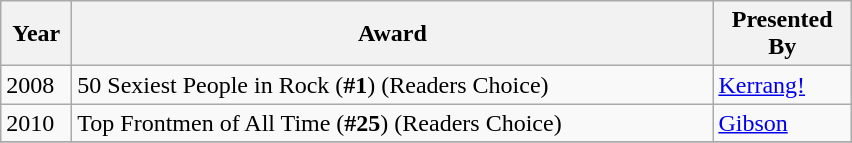<table class="wikitable" style="table-layout: fixed;">
<tr>
<th width="40">Year</th>
<th style="width:420px;">Award</th>
<th width="85">Presented By</th>
</tr>
<tr>
<td>2008</td>
<td>50 Sexiest People in Rock (<strong>#1</strong>) (Readers Choice)</td>
<td><a href='#'>Kerrang!</a></td>
</tr>
<tr>
<td>2010</td>
<td>Top Frontmen of All Time (<strong>#25</strong>) (Readers Choice)</td>
<td><a href='#'>Gibson</a></td>
</tr>
<tr>
</tr>
</table>
